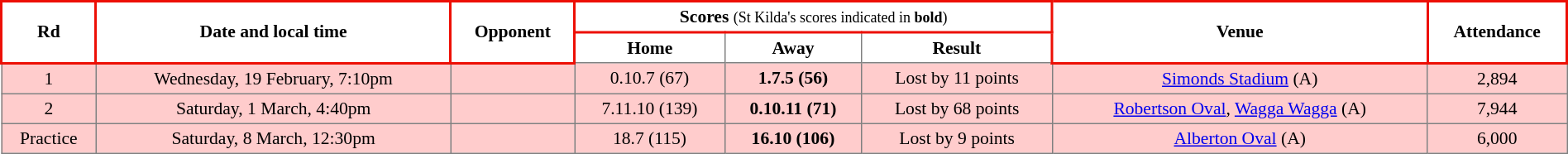<table border="1" cellpadding="3" cellspacing="0" style="border-collapse:collapse; font-size:90%; text-align:center; width:100%;">
<tr>
<td rowspan="2" style="border: solid #ED0F05 2px;"><strong>Rd</strong></td>
<td rowspan="2" style="border: solid #ED0F05 2px;"><strong>Date and local time</strong></td>
<td rowspan="2" style="border: solid #ED0F05 2px;"><strong>Opponent</strong></td>
<td colspan="3" style="border: solid #ED0F05 2px;"><strong>Scores</strong> <small>(St Kilda's scores indicated in <strong>bold</strong>)</small></td>
<td rowspan="2" style="border: solid #ED0F05 2px;"><strong>Venue</strong></td>
<td rowspan="2" style="border: solid #ED0F05 2px;"><strong>Attendance</strong></td>
</tr>
<tr>
<th><span>Home</span></th>
<th><span>Away</span></th>
<th><span>Result</span></th>
</tr>
<tr style="background:#fcc;">
<td>1</td>
<td>Wednesday, 19 February, 7:10pm</td>
<td></td>
<td>0.10.7 (67)</td>
<td><strong>1.7.5 (56)</strong></td>
<td>Lost by 11 points</td>
<td><a href='#'>Simonds Stadium</a> (A)</td>
<td>2,894</td>
</tr>
<tr style="background:#fcc;">
<td>2</td>
<td>Saturday, 1 March, 4:40pm</td>
<td></td>
<td>7.11.10 (139)</td>
<td><strong>0.10.11 (71)</strong></td>
<td>Lost by 68 points</td>
<td><a href='#'>Robertson Oval</a>, <a href='#'>Wagga Wagga</a> (A)</td>
<td>7,944</td>
</tr>
<tr style="background:#fcc;">
<td>Practice</td>
<td>Saturday, 8 March, 12:30pm</td>
<td></td>
<td>18.7 (115)</td>
<td><strong>16.10 (106)</strong></td>
<td>Lost by 9 points</td>
<td><a href='#'>Alberton Oval</a> (A)</td>
<td>6,000</td>
</tr>
</table>
